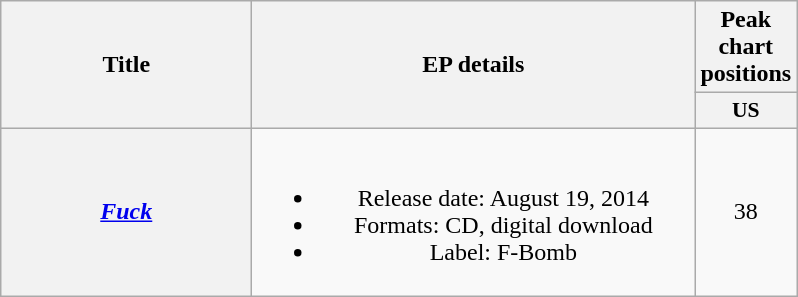<table class="wikitable plainrowheaders" style="text-align:center;" border="1">
<tr>
<th scope="col" rowspan=2 style="width:10em;">Title</th>
<th scope="col" rowspan=2 style="width:18em;">EP details</th>
<th scope="col" colspan=1>Peak chart positions</th>
</tr>
<tr>
<th scope="col" style="width:4em;font-size:90%;">US<br></th>
</tr>
<tr>
<th scope="row"><em><a href='#'>Fuck</a></em></th>
<td><br><ul><li>Release date: August 19, 2014</li><li>Formats: CD, digital download</li><li>Label: F-Bomb</li></ul></td>
<td>38</td>
</tr>
</table>
